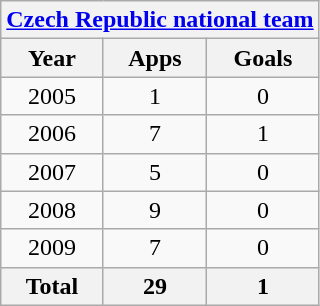<table class="wikitable" style="text-align:center">
<tr>
<th colspan=3><a href='#'>Czech Republic national team</a></th>
</tr>
<tr>
<th>Year</th>
<th>Apps</th>
<th>Goals</th>
</tr>
<tr>
<td>2005</td>
<td>1</td>
<td>0</td>
</tr>
<tr>
<td>2006</td>
<td>7</td>
<td>1</td>
</tr>
<tr>
<td>2007</td>
<td>5</td>
<td>0</td>
</tr>
<tr>
<td>2008</td>
<td>9</td>
<td>0</td>
</tr>
<tr>
<td>2009</td>
<td>7</td>
<td>0</td>
</tr>
<tr>
<th>Total</th>
<th>29</th>
<th>1</th>
</tr>
</table>
